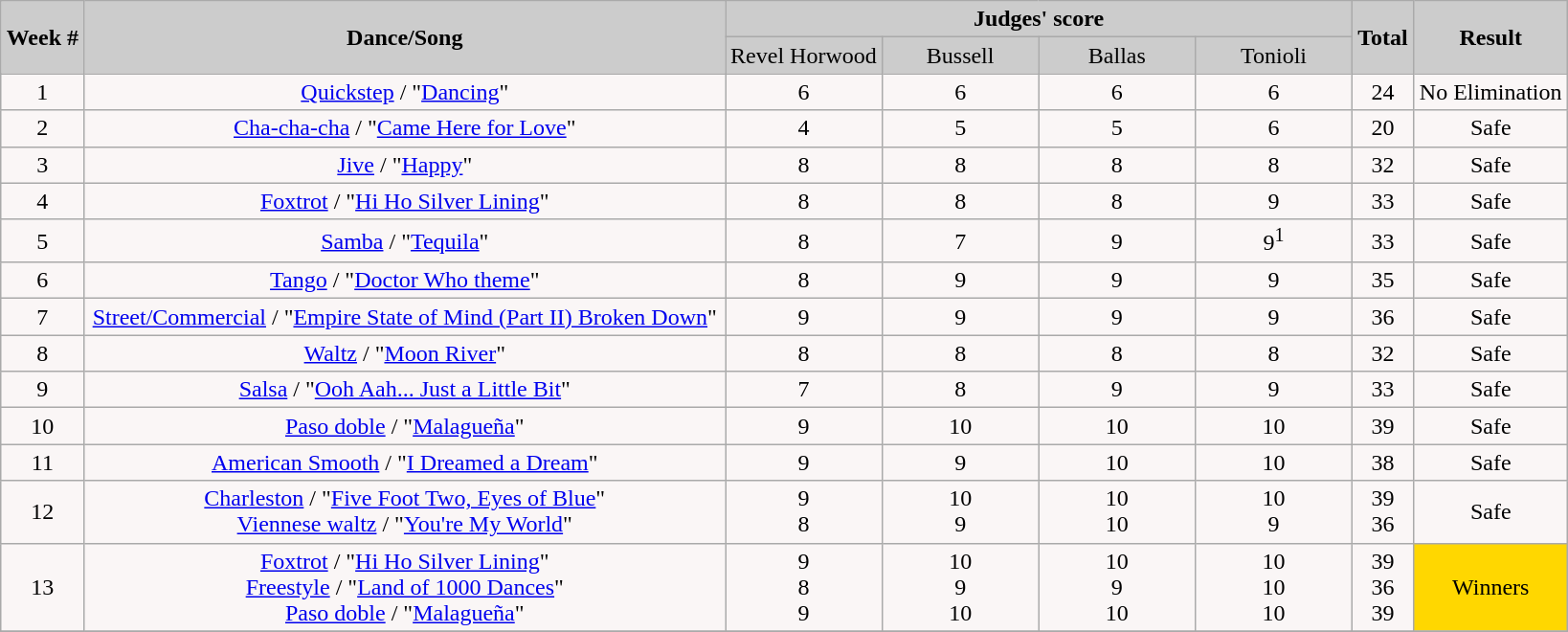<table class="wikitable sortable" style="float:left;">
<tr>
<td rowspan="2" bgcolor="#CCCCCC" align="Center"><strong>Week #</strong></td>
<td rowspan="2" bgcolor="#CCCCCC" align="Center"><strong>Dance/Song</strong></td>
<td colspan="4" bgcolor="#CCCCCC" align="Center"><strong>Judges' score</strong></td>
<td rowspan="2" bgcolor="#CCCCCC" align="Center"><strong>Total</strong></td>
<td rowspan="2" bgcolor="#CCCCCC" align="Center"><strong>Result</strong></td>
</tr>
<tr>
<td bgcolor="#CCCCCC" width="10%" align="center">Revel Horwood</td>
<td bgcolor="#CCCCCC" width="10%" align="center">Bussell</td>
<td bgcolor="#CCCCCC" width="10%" align="center">Ballas</td>
<td bgcolor="#CCCCCC" width="10%" align="center">Tonioli</td>
</tr>
<tr align="center" bgcolor="#FAF6F6">
<td>1</td>
<td><a href='#'>Quickstep</a> / "<a href='#'>Dancing</a>"</td>
<td>6</td>
<td>6</td>
<td>6</td>
<td>6</td>
<td>24</td>
<td>No Elimination</td>
</tr>
<tr align="center" bgcolor="#FAF6F6">
<td>2</td>
<td><a href='#'>Cha-cha-cha</a> / "<a href='#'>Came Here for Love</a>"</td>
<td>4</td>
<td>5</td>
<td>5</td>
<td>6</td>
<td>20</td>
<td>Safe</td>
</tr>
<tr align="center" bgcolor="#FAF6F6">
<td>3</td>
<td><a href='#'>Jive</a> / "<a href='#'>Happy</a>"</td>
<td>8</td>
<td>8</td>
<td>8</td>
<td>8</td>
<td>32</td>
<td>Safe</td>
</tr>
<tr align="center" bgcolor="#FAF6F6">
<td>4</td>
<td><a href='#'>Foxtrot</a> / "<a href='#'>Hi Ho Silver Lining</a>"</td>
<td>8</td>
<td>8</td>
<td>8</td>
<td>9</td>
<td>33</td>
<td>Safe</td>
</tr>
<tr align="center" bgcolor="#FAF6F6">
<td>5</td>
<td><a href='#'>Samba</a> / "<a href='#'>Tequila</a>"</td>
<td>8</td>
<td>7</td>
<td>9</td>
<td>9<sup>1</sup></td>
<td>33</td>
<td>Safe</td>
</tr>
<tr align="center" bgcolor="#FAF6F6">
<td>6</td>
<td><a href='#'>Tango</a> / "<a href='#'>Doctor Who theme</a>"</td>
<td>8</td>
<td>9</td>
<td>9</td>
<td>9</td>
<td>35</td>
<td>Safe</td>
</tr>
<tr align="center" bgcolor="#FAF6F6">
<td>7</td>
<td><a href='#'>Street/Commercial</a> / "<a href='#'>Empire State of Mind (Part II) Broken Down</a>"</td>
<td>9</td>
<td>9</td>
<td>9</td>
<td>9</td>
<td>36</td>
<td>Safe</td>
</tr>
<tr align="center" bgcolor="#FAF6F6">
<td>8</td>
<td><a href='#'>Waltz</a> / "<a href='#'>Moon River</a>"</td>
<td>8</td>
<td>8</td>
<td>8</td>
<td>8</td>
<td>32</td>
<td>Safe</td>
</tr>
<tr align="center" bgcolor="#FAF6F6">
<td>9</td>
<td><a href='#'>Salsa</a> / "<a href='#'>Ooh Aah... Just a Little Bit</a>"</td>
<td>7</td>
<td>8</td>
<td>9</td>
<td>9</td>
<td>33</td>
<td>Safe</td>
</tr>
<tr align="center" bgcolor="#FAF6F6">
<td>10</td>
<td><a href='#'>Paso doble</a> / "<a href='#'>Malagueña</a>"</td>
<td>9</td>
<td>10</td>
<td>10</td>
<td>10</td>
<td>39</td>
<td>Safe</td>
</tr>
<tr align="center" bgcolor="#FAF6F6">
<td>11</td>
<td><a href='#'>American Smooth</a> / "<a href='#'>I Dreamed a Dream</a>"</td>
<td>9</td>
<td>9</td>
<td>10</td>
<td>10</td>
<td>38</td>
<td>Safe</td>
</tr>
<tr align="center" bgcolor="#FAF6F6">
<td>12</td>
<td><a href='#'>Charleston</a> / "<a href='#'>Five Foot Two, Eyes of Blue</a>"<br><a href='#'>Viennese waltz</a> / "<a href='#'>You're My World</a>"</td>
<td>9<br>8</td>
<td>10<br>9</td>
<td>10<br>10</td>
<td>10<br>9</td>
<td>39<br>36</td>
<td>Safe</td>
</tr>
<tr align="center" bgcolor="#FAF6F6">
<td>13</td>
<td><a href='#'>Foxtrot</a> / "<a href='#'>Hi Ho Silver Lining</a>"<br><a href='#'>Freestyle</a> / "<a href='#'>Land of 1000 Dances</a>"<br><a href='#'>Paso doble</a> / "<a href='#'>Malagueña</a>"</td>
<td>9<br>8<br>9</td>
<td>10<br>9<br>10</td>
<td>10<br>9<br>10</td>
<td>10<br>10<br>10</td>
<td>39<br>36<br>39</td>
<td bgcolor=gold>Winners</td>
</tr>
<tr align="center" bgcolor="#FAF6F6">
</tr>
</table>
